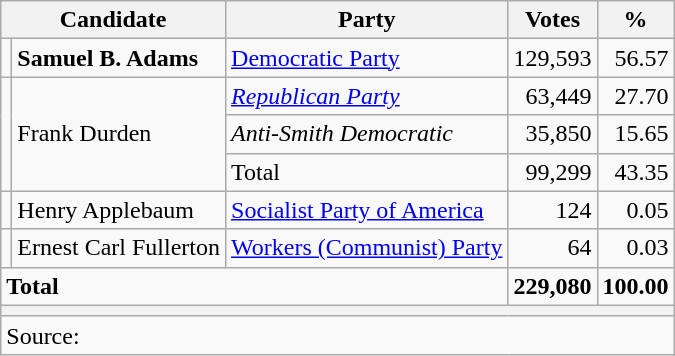<table class="wikitable">
<tr>
<th colspan=2>Candidate</th>
<th>Party</th>
<th>Votes</th>
<th>%</th>
</tr>
<tr>
<td bgcolor=></td>
<td><strong>Samuel B. Adams</strong></td>
<td><a href='#'>Democratic Party</a></td>
<td align=right>129,593</td>
<td align=right>56.57</td>
</tr>
<tr>
<td rowspan=3 bgcolor=></td>
<td rowspan=3>Frank Durden</td>
<td><em><a href='#'>Republican Party</a></em></td>
<td align=right>63,449</td>
<td align=right>27.70</td>
</tr>
<tr>
<td><em>Anti-Smith Democratic</em></td>
<td align=right>35,850</td>
<td align=right>15.65</td>
</tr>
<tr>
<td>Total</td>
<td align=right>99,299</td>
<td align=right>43.35</td>
</tr>
<tr>
<td bgcolor=></td>
<td>Henry Applebaum</td>
<td><a href='#'>Socialist Party of America</a></td>
<td align=right>124</td>
<td align=right>0.05</td>
</tr>
<tr>
<td bgcolor=></td>
<td>Ernest Carl Fullerton</td>
<td><a href='#'>Workers (Communist) Party</a></td>
<td align=right>64</td>
<td align=right>0.03</td>
</tr>
<tr style="font-weight:bold">
<td colspan=3>Total</td>
<td align=right>229,080</td>
<td align=right>100.00</td>
</tr>
<tr>
<th colspan=7></th>
</tr>
<tr>
<td colspan=7>Source:</td>
</tr>
</table>
